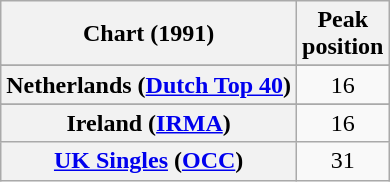<table class="wikitable sortable plainrowheaders" style="text-align:center">
<tr>
<th scope="col">Chart (1991)</th>
<th scope="col">Peak<br>position</th>
</tr>
<tr>
</tr>
<tr>
<th scope="row">Netherlands (<a href='#'>Dutch Top 40</a>)</th>
<td>16</td>
</tr>
<tr>
</tr>
<tr>
<th scope="row">Ireland (<a href='#'>IRMA</a>)</th>
<td>16</td>
</tr>
<tr>
<th scope="row"><a href='#'>UK Singles</a> (<a href='#'>OCC</a>)</th>
<td>31</td>
</tr>
</table>
